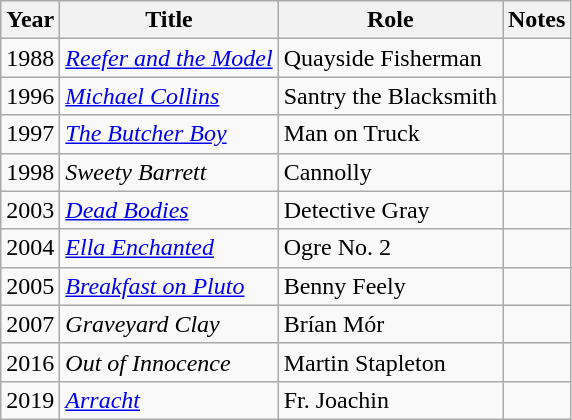<table class="wikitable sortable">
<tr>
<th>Year</th>
<th>Title</th>
<th>Role</th>
<th>Notes</th>
</tr>
<tr>
<td>1988</td>
<td><em><a href='#'>Reefer and the Model</a></em></td>
<td>Quayside Fisherman</td>
<td></td>
</tr>
<tr>
<td>1996</td>
<td><a href='#'><em>Michael Collins</em></a></td>
<td>Santry the Blacksmith</td>
<td></td>
</tr>
<tr>
<td>1997</td>
<td><a href='#'><em>The Butcher Boy</em></a></td>
<td>Man on Truck</td>
<td></td>
</tr>
<tr>
<td>1998</td>
<td><em>Sweety Barrett</em></td>
<td>Cannolly</td>
<td></td>
</tr>
<tr>
<td>2003</td>
<td><em><a href='#'>Dead Bodies</a></em></td>
<td>Detective Gray</td>
<td></td>
</tr>
<tr>
<td>2004</td>
<td><a href='#'><em>Ella Enchanted</em></a></td>
<td>Ogre No. 2</td>
<td></td>
</tr>
<tr>
<td>2005</td>
<td><a href='#'><em>Breakfast on Pluto</em></a></td>
<td>Benny Feely</td>
<td></td>
</tr>
<tr>
<td>2007</td>
<td><em>Graveyard Clay</em></td>
<td>Brían Mór</td>
<td></td>
</tr>
<tr>
<td>2016</td>
<td><em>Out of Innocence</em></td>
<td>Martin Stapleton</td>
<td></td>
</tr>
<tr>
<td>2019</td>
<td><em><a href='#'>Arracht</a></em></td>
<td>Fr. Joachin</td>
<td></td>
</tr>
</table>
